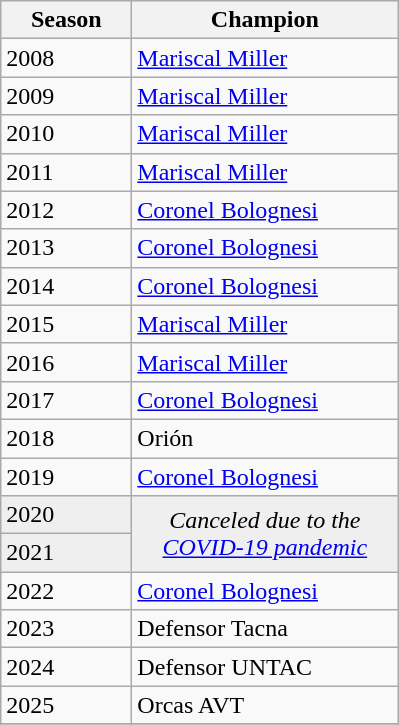<table class="wikitable sortable">
<tr>
<th width=80px>Season</th>
<th width=170px>Champion</th>
</tr>
<tr>
<td>2008</td>
<td><a href='#'>Mariscal Miller</a></td>
</tr>
<tr>
<td>2009</td>
<td><a href='#'>Mariscal Miller</a></td>
</tr>
<tr>
<td>2010</td>
<td><a href='#'>Mariscal Miller</a></td>
</tr>
<tr>
<td>2011</td>
<td><a href='#'>Mariscal Miller</a></td>
</tr>
<tr>
<td>2012</td>
<td><a href='#'>Coronel Bolognesi</a></td>
</tr>
<tr>
<td>2013</td>
<td><a href='#'>Coronel Bolognesi</a></td>
</tr>
<tr>
<td>2014</td>
<td><a href='#'>Coronel Bolognesi</a></td>
</tr>
<tr>
<td>2015</td>
<td><a href='#'>Mariscal Miller</a></td>
</tr>
<tr>
<td>2016</td>
<td><a href='#'>Mariscal Miller</a></td>
</tr>
<tr>
<td>2017</td>
<td><a href='#'>Coronel Bolognesi</a></td>
</tr>
<tr>
<td>2018</td>
<td>Orión</td>
</tr>
<tr>
<td>2019</td>
<td><a href='#'>Coronel Bolognesi</a></td>
</tr>
<tr bgcolor=#efefef>
<td>2020</td>
<td rowspan=2 colspan="2" align=center><em>Canceled due to the <a href='#'>COVID-19 pandemic</a></em></td>
</tr>
<tr bgcolor=#efefef>
<td>2021</td>
</tr>
<tr>
<td>2022</td>
<td><a href='#'>Coronel Bolognesi</a></td>
</tr>
<tr>
<td>2023</td>
<td>Defensor Tacna</td>
</tr>
<tr>
<td>2024</td>
<td>Defensor UNTAC</td>
</tr>
<tr>
<td>2025</td>
<td>Orcas AVT</td>
</tr>
<tr>
</tr>
</table>
